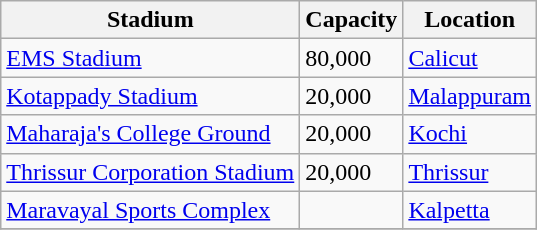<table class="wikitable sortable">
<tr>
<th>Stadium</th>
<th>Capacity</th>
<th>Location</th>
</tr>
<tr>
<td><a href='#'>EMS Stadium</a></td>
<td>80,000</td>
<td><a href='#'>Calicut</a></td>
</tr>
<tr>
<td><a href='#'>Kotappady Stadium</a></td>
<td>20,000</td>
<td><a href='#'>Malappuram</a></td>
</tr>
<tr>
<td><a href='#'>Maharaja's College Ground</a></td>
<td>20,000</td>
<td><a href='#'>Kochi</a></td>
</tr>
<tr>
<td><a href='#'>Thrissur Corporation Stadium</a></td>
<td>20,000</td>
<td><a href='#'>Thrissur</a></td>
</tr>
<tr>
<td><a href='#'>Maravayal Sports Complex</a></td>
<td></td>
<td><a href='#'>Kalpetta</a></td>
</tr>
<tr>
</tr>
</table>
